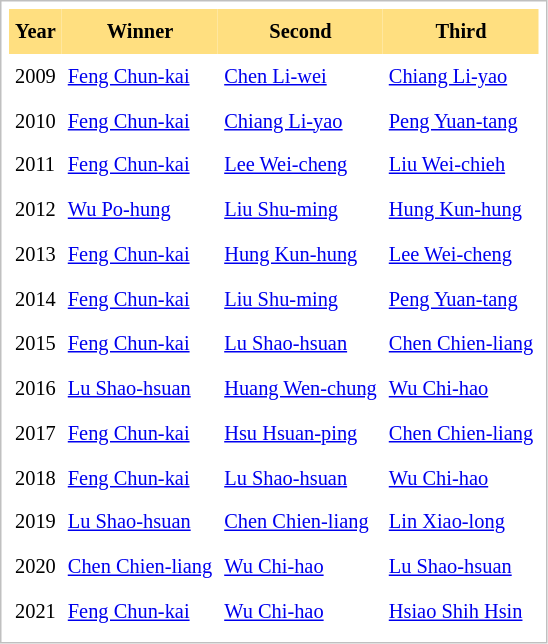<table cellpadding="4" cellspacing="0"  style="border: 1px solid silver; color: black; margin: 0 0 0.5em 0; background-color: white; padding: 5px; text-align: left; font-size:85%; vertical-align: top; line-height:1.6em;">
<tr>
<th scope=col; align="center" bgcolor="FFDF80">Year</th>
<th scope=col; align="center" bgcolor="FFDF80">Winner</th>
<th scope=col; align="center" bgcolor="FFDF80">Second</th>
<th scope=col; align="center" bgcolor="FFDF80">Third</th>
</tr>
<tr>
</tr>
<tr>
<td>2009</td>
<td><a href='#'>Feng Chun-kai</a></td>
<td><a href='#'>Chen Li-wei</a></td>
<td><a href='#'>Chiang Li-yao</a></td>
</tr>
<tr>
<td>2010</td>
<td><a href='#'>Feng Chun-kai</a></td>
<td><a href='#'>Chiang Li-yao</a></td>
<td><a href='#'>Peng Yuan-tang</a></td>
</tr>
<tr>
<td>2011</td>
<td><a href='#'>Feng Chun-kai</a></td>
<td><a href='#'>Lee Wei-cheng</a></td>
<td><a href='#'>Liu Wei-chieh</a></td>
</tr>
<tr>
<td>2012</td>
<td><a href='#'>Wu Po-hung</a></td>
<td><a href='#'>Liu Shu-ming</a></td>
<td><a href='#'>Hung Kun-hung</a></td>
</tr>
<tr>
<td>2013</td>
<td><a href='#'>Feng Chun-kai</a></td>
<td><a href='#'>Hung Kun-hung</a></td>
<td><a href='#'>Lee Wei-cheng</a></td>
</tr>
<tr>
<td>2014</td>
<td><a href='#'>Feng Chun-kai</a></td>
<td><a href='#'>Liu Shu-ming</a></td>
<td><a href='#'>Peng Yuan-tang</a></td>
</tr>
<tr>
<td>2015</td>
<td><a href='#'>Feng Chun-kai</a></td>
<td><a href='#'>Lu Shao-hsuan</a></td>
<td><a href='#'>Chen Chien-liang</a></td>
</tr>
<tr>
<td>2016</td>
<td><a href='#'>Lu Shao-hsuan</a></td>
<td><a href='#'>Huang Wen-chung</a></td>
<td><a href='#'>Wu Chi-hao</a></td>
</tr>
<tr>
<td>2017</td>
<td><a href='#'>Feng Chun-kai</a></td>
<td><a href='#'>Hsu Hsuan-ping</a></td>
<td><a href='#'>Chen Chien-liang</a></td>
</tr>
<tr>
<td>2018</td>
<td><a href='#'>Feng Chun-kai</a></td>
<td><a href='#'>Lu Shao-hsuan</a></td>
<td><a href='#'>Wu Chi-hao</a></td>
</tr>
<tr>
<td>2019</td>
<td><a href='#'>Lu Shao-hsuan</a></td>
<td><a href='#'>Chen Chien-liang</a></td>
<td><a href='#'>Lin Xiao-long</a></td>
</tr>
<tr>
<td>2020</td>
<td><a href='#'>Chen Chien-liang</a></td>
<td><a href='#'>Wu Chi-hao</a></td>
<td><a href='#'>Lu Shao-hsuan</a></td>
</tr>
<tr>
<td>2021</td>
<td><a href='#'>Feng Chun-kai</a></td>
<td><a href='#'>Wu Chi-hao</a></td>
<td><a href='#'>Hsiao Shih Hsin</a></td>
</tr>
</table>
